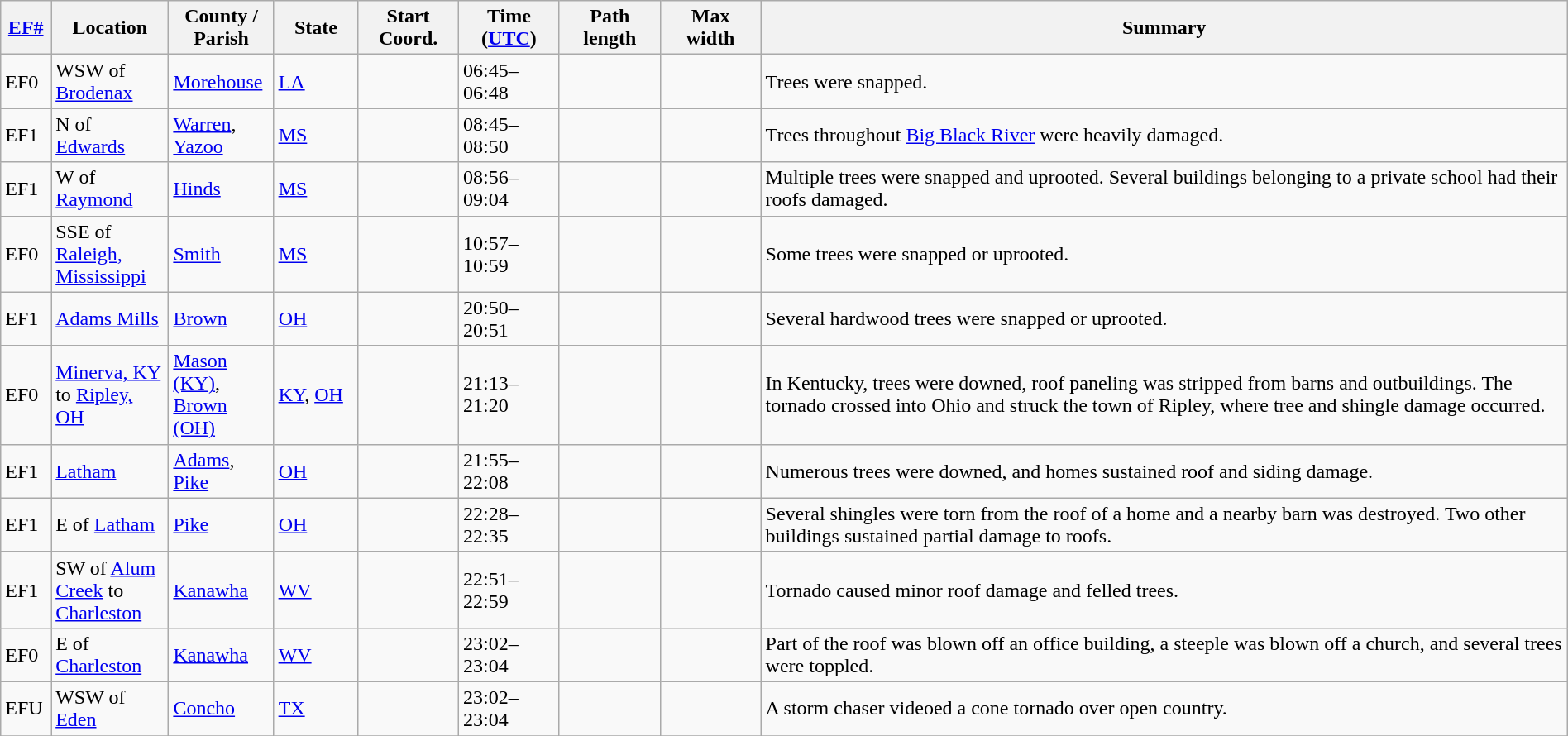<table class="wikitable sortable" style="width:100%;">
<tr>
<th scope="col" style="width:3%; text-align:center;"><a href='#'>EF#</a></th>
<th scope="col" style="width:7%; text-align:center;" class="unsortable">Location</th>
<th scope="col" style="width:6%; text-align:center;" class="unsortable">County / Parish</th>
<th scope="col" style="width:5%; text-align:center;">State</th>
<th scope="col" style="width:6%; text-align:center;">Start Coord.</th>
<th scope="col" style="width:6%; text-align:center;">Time (<a href='#'>UTC</a>)</th>
<th scope="col" style="width:6%; text-align:center;">Path length</th>
<th scope="col" style="width:6%; text-align:center;">Max width</th>
<th scope="col" class="unsortable" style="width:48%; text-align:center;">Summary</th>
</tr>
<tr>
<td bgcolor=>EF0</td>
<td>WSW of <a href='#'>Brodenax</a></td>
<td><a href='#'>Morehouse</a></td>
<td><a href='#'>LA</a></td>
<td></td>
<td>06:45–06:48</td>
<td></td>
<td></td>
<td>Trees were snapped.</td>
</tr>
<tr>
<td bgcolor=>EF1</td>
<td>N of <a href='#'>Edwards</a></td>
<td><a href='#'>Warren</a>, <a href='#'>Yazoo</a></td>
<td><a href='#'>MS</a></td>
<td></td>
<td>08:45–08:50</td>
<td></td>
<td></td>
<td>Trees throughout <a href='#'>Big Black River</a> were heavily damaged.</td>
</tr>
<tr>
<td bgcolor=>EF1</td>
<td>W of <a href='#'>Raymond</a></td>
<td><a href='#'>Hinds</a></td>
<td><a href='#'>MS</a></td>
<td></td>
<td>08:56–09:04</td>
<td></td>
<td></td>
<td>Multiple trees were snapped and uprooted. Several buildings belonging to a private school had their roofs damaged.</td>
</tr>
<tr>
<td bgcolor=>EF0</td>
<td>SSE of <a href='#'>Raleigh, Mississippi</a></td>
<td><a href='#'>Smith</a></td>
<td><a href='#'>MS</a></td>
<td></td>
<td>10:57–10:59</td>
<td></td>
<td></td>
<td>Some trees were snapped or uprooted.</td>
</tr>
<tr>
<td bgcolor=>EF1</td>
<td><a href='#'>Adams Mills</a></td>
<td><a href='#'>Brown</a></td>
<td><a href='#'>OH</a></td>
<td></td>
<td>20:50–20:51</td>
<td></td>
<td></td>
<td>Several hardwood trees were snapped or uprooted.</td>
</tr>
<tr>
<td bgcolor=>EF0</td>
<td><a href='#'>Minerva, KY</a> to <a href='#'>Ripley, OH</a></td>
<td><a href='#'>Mason (KY)</a>, <a href='#'>Brown (OH)</a></td>
<td><a href='#'>KY</a>, <a href='#'>OH</a></td>
<td></td>
<td>21:13–21:20</td>
<td></td>
<td></td>
<td>In Kentucky, trees were downed, roof paneling was stripped from barns and outbuildings. The tornado crossed into Ohio and struck the town of Ripley, where tree and shingle damage occurred.</td>
</tr>
<tr>
<td bgcolor=>EF1</td>
<td><a href='#'>Latham</a></td>
<td><a href='#'>Adams</a>, <a href='#'>Pike</a></td>
<td><a href='#'>OH</a></td>
<td></td>
<td>21:55–22:08</td>
<td></td>
<td></td>
<td>Numerous trees were downed, and homes sustained roof and siding damage.</td>
</tr>
<tr>
<td bgcolor=>EF1</td>
<td>E of <a href='#'>Latham</a></td>
<td><a href='#'>Pike</a></td>
<td><a href='#'>OH</a></td>
<td></td>
<td>22:28–22:35</td>
<td></td>
<td></td>
<td>Several shingles were torn from the roof of a home and a nearby barn was destroyed. Two other buildings sustained partial damage to roofs.</td>
</tr>
<tr>
<td bgcolor=>EF1</td>
<td>SW of <a href='#'>Alum Creek</a> to <a href='#'>Charleston</a></td>
<td><a href='#'>Kanawha</a></td>
<td><a href='#'>WV</a></td>
<td></td>
<td>22:51–22:59</td>
<td></td>
<td></td>
<td>Tornado caused minor roof damage and felled trees.</td>
</tr>
<tr>
<td bgcolor=>EF0</td>
<td>E of <a href='#'>Charleston</a></td>
<td><a href='#'>Kanawha</a></td>
<td><a href='#'>WV</a></td>
<td></td>
<td>23:02–23:04</td>
<td></td>
<td></td>
<td>Part of the roof was blown off an office building, a steeple was blown off a church, and several trees were toppled.</td>
</tr>
<tr>
<td bgcolor=>EFU</td>
<td>WSW of <a href='#'>Eden</a></td>
<td><a href='#'>Concho</a></td>
<td><a href='#'>TX</a></td>
<td></td>
<td>23:02–23:04</td>
<td></td>
<td></td>
<td>A storm chaser videoed a cone tornado over open country.</td>
</tr>
<tr>
</tr>
</table>
